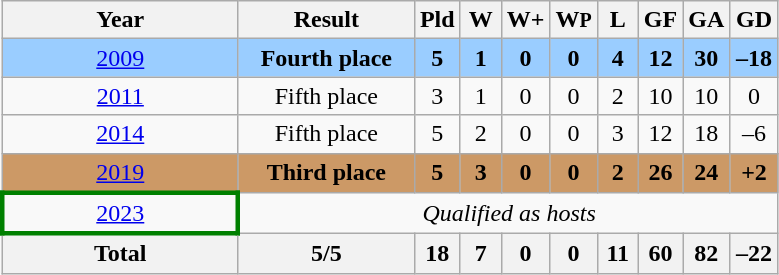<table class="wikitable" style="text-align: center;">
<tr>
<th width=150>Year</th>
<th width=110>Result</th>
<th width=20>Pld</th>
<th width=20>W</th>
<th width=20>W+</th>
<th width=20>W<small>P</small></th>
<th width=20>L</th>
<th width=20>GF</th>
<th width=20>GA</th>
<th width=25>GD</th>
</tr>
<tr bgcolor=#9acdff>
<td> <a href='#'>2009</a></td>
<td><strong>Fourth place</strong></td>
<td><strong>5</strong></td>
<td><strong>1</strong></td>
<td><strong>0</strong></td>
<td><strong>0</strong></td>
<td><strong>4</strong></td>
<td><strong>12</strong></td>
<td><strong>30</strong></td>
<td><strong>–18</strong></td>
</tr>
<tr>
<td> <a href='#'>2011</a></td>
<td>Fifth place</td>
<td>3</td>
<td>1</td>
<td>0</td>
<td>0</td>
<td>2</td>
<td>10</td>
<td>10</td>
<td>0</td>
</tr>
<tr>
<td> <a href='#'>2014</a></td>
<td>Fifth place</td>
<td>5</td>
<td>2</td>
<td>0</td>
<td>0</td>
<td>3</td>
<td>12</td>
<td>18</td>
<td>–6</td>
</tr>
<tr bgcolor=#c96>
<td> <a href='#'>2019</a></td>
<td><strong>Third place</strong></td>
<td><strong>5</strong></td>
<td><strong>3</strong></td>
<td><strong>0</strong></td>
<td><strong>0</strong></td>
<td><strong>2</strong></td>
<td><strong>26</strong></td>
<td><strong>24</strong></td>
<td><strong>+2</strong></td>
</tr>
<tr>
<td style="border: 3px solid green"> <a href='#'>2023</a></td>
<td colspan=9><em>Qualified as hosts</em></td>
</tr>
<tr>
<th><strong>Total</strong></th>
<th><strong>5/5</strong></th>
<th><strong>18</strong></th>
<th><strong>7</strong></th>
<th><strong>0</strong></th>
<th><strong>0</strong></th>
<th><strong>11</strong></th>
<th><strong>60</strong></th>
<th><strong>82</strong></th>
<th><strong>–22</strong></th>
</tr>
</table>
